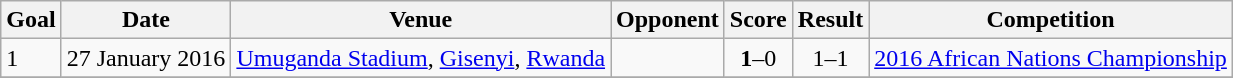<table class="wikitable plainrowheaders sortable">
<tr>
<th>Goal</th>
<th>Date</th>
<th>Venue</th>
<th>Opponent</th>
<th>Score</th>
<th>Result</th>
<th>Competition</th>
</tr>
<tr>
<td>1</td>
<td>27 January 2016</td>
<td><a href='#'>Umuganda Stadium</a>, <a href='#'>Gisenyi</a>, <a href='#'>Rwanda</a></td>
<td></td>
<td align=center><strong>1</strong>–0</td>
<td align=center>1–1</td>
<td><a href='#'>2016 African Nations Championship</a></td>
</tr>
<tr>
</tr>
</table>
